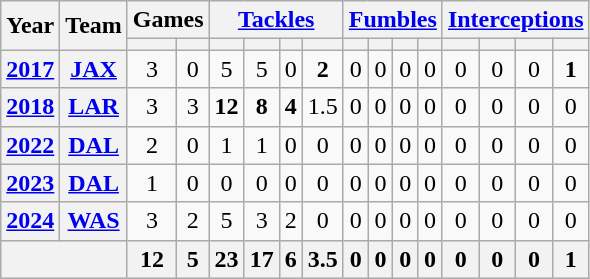<table class="wikitable" style="text-align:center;">
<tr>
<th rowspan="2">Year</th>
<th rowspan="2">Team</th>
<th colspan="2">Games</th>
<th colspan="4"><a href='#'>Tackles</a></th>
<th colspan="4"><a href='#'>Fumbles</a></th>
<th colspan="4"><a href='#'>Interceptions</a></th>
</tr>
<tr>
<th></th>
<th></th>
<th></th>
<th></th>
<th></th>
<th></th>
<th></th>
<th></th>
<th></th>
<th></th>
<th></th>
<th></th>
<th></th>
<th></th>
</tr>
<tr>
<th><a href='#'>2017</a></th>
<th><a href='#'>JAX</a></th>
<td>3</td>
<td>0</td>
<td>5</td>
<td>5</td>
<td>0</td>
<td><strong>2</strong></td>
<td>0</td>
<td>0</td>
<td>0</td>
<td>0</td>
<td>0</td>
<td>0</td>
<td>0</td>
<td><strong>1</strong></td>
</tr>
<tr>
<th><a href='#'>2018</a></th>
<th><a href='#'>LAR</a></th>
<td>3</td>
<td>3</td>
<td><strong>12</strong></td>
<td><strong>8</strong></td>
<td><strong>4</strong></td>
<td>1.5</td>
<td>0</td>
<td>0</td>
<td>0</td>
<td>0</td>
<td>0</td>
<td>0</td>
<td>0</td>
<td>0</td>
</tr>
<tr>
<th><a href='#'>2022</a></th>
<th><a href='#'>DAL</a></th>
<td>2</td>
<td>0</td>
<td>1</td>
<td>1</td>
<td>0</td>
<td>0</td>
<td>0</td>
<td>0</td>
<td>0</td>
<td>0</td>
<td>0</td>
<td>0</td>
<td>0</td>
<td>0</td>
</tr>
<tr>
<th><a href='#'>2023</a></th>
<th><a href='#'>DAL</a></th>
<td>1</td>
<td>0</td>
<td>0</td>
<td>0</td>
<td>0</td>
<td>0</td>
<td>0</td>
<td>0</td>
<td>0</td>
<td>0</td>
<td>0</td>
<td>0</td>
<td>0</td>
<td>0</td>
</tr>
<tr>
<th><a href='#'>2024</a></th>
<th><a href='#'>WAS</a></th>
<td>3</td>
<td>2</td>
<td>5</td>
<td>3</td>
<td>2</td>
<td>0</td>
<td>0</td>
<td>0</td>
<td>0</td>
<td>0</td>
<td>0</td>
<td>0</td>
<td>0</td>
<td>0</td>
</tr>
<tr>
<th colspan="2"></th>
<th>12</th>
<th>5</th>
<th>23</th>
<th>17</th>
<th>6</th>
<th>3.5</th>
<th>0</th>
<th>0</th>
<th>0</th>
<th>0</th>
<th>0</th>
<th>0</th>
<th>0</th>
<th>1</th>
</tr>
</table>
